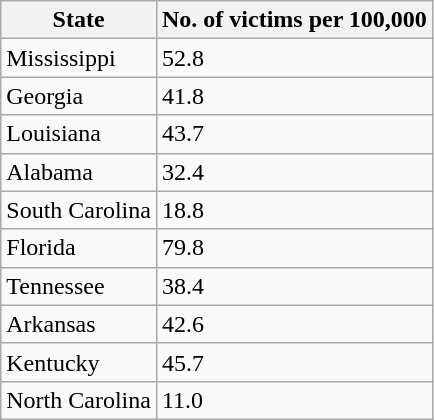<table class="wikitable sortable">
<tr>
<th>State</th>
<th>No. of victims per 100,000</th>
</tr>
<tr>
<td>Mississippi</td>
<td>52.8</td>
</tr>
<tr>
<td>Georgia</td>
<td>41.8</td>
</tr>
<tr>
<td>Louisiana</td>
<td>43.7</td>
</tr>
<tr>
<td>Alabama</td>
<td>32.4</td>
</tr>
<tr>
<td>South Carolina</td>
<td>18.8</td>
</tr>
<tr>
<td>Florida</td>
<td>79.8</td>
</tr>
<tr>
<td>Tennessee</td>
<td>38.4</td>
</tr>
<tr>
<td>Arkansas</td>
<td>42.6</td>
</tr>
<tr>
<td>Kentucky</td>
<td>45.7</td>
</tr>
<tr>
<td>North Carolina</td>
<td>11.0</td>
</tr>
</table>
